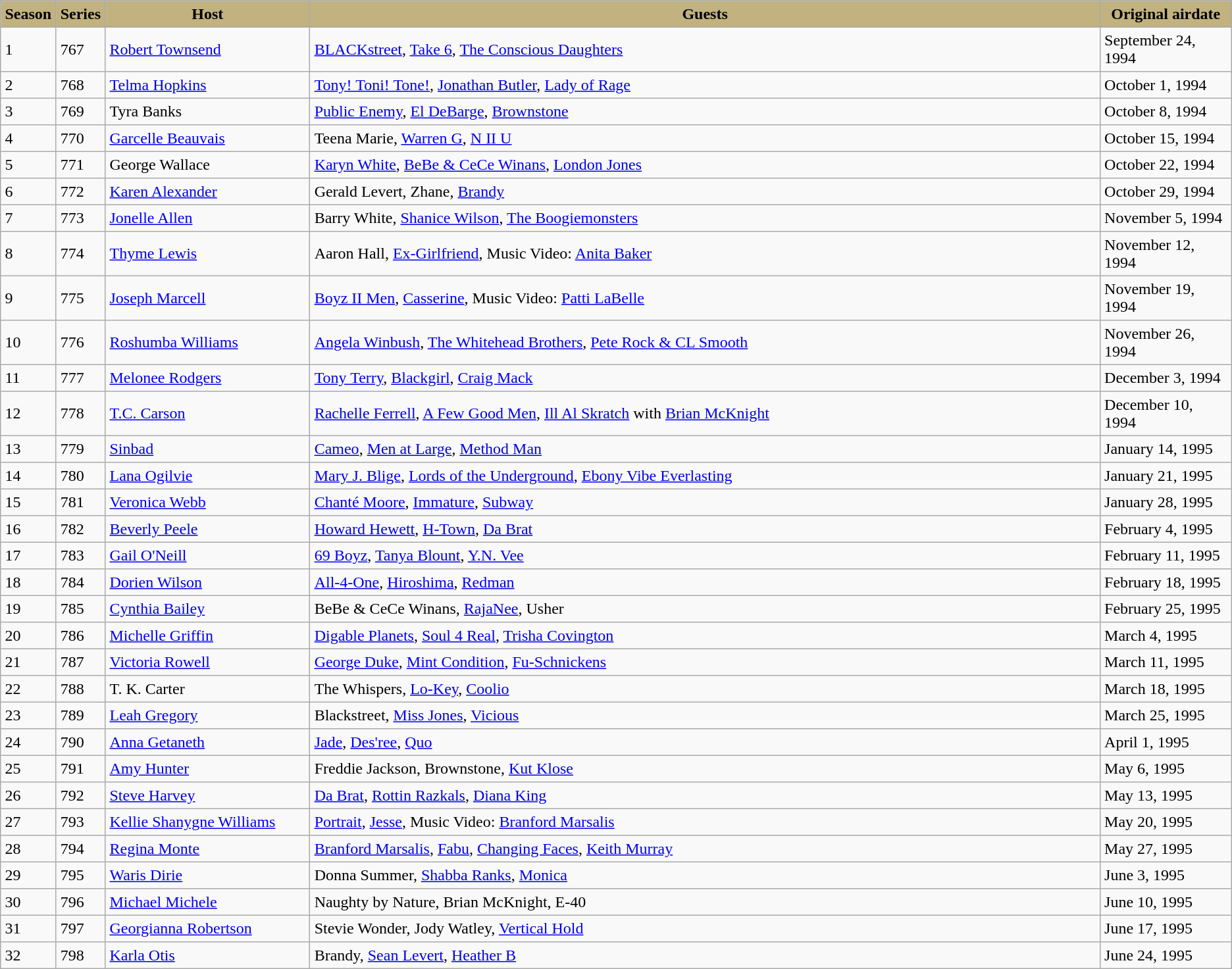<table class="toccolours" border="2" cellpadding="4" cellspacing="0" style="margin: 1em 1em 1em 0; background: #f9f9f9; border: 1px #aaa solid; border-collapse: collapse">
<tr style="vertical-align: top; text-align: center; background-color:#C2B280">
<th><strong>Season</strong></th>
<th><strong>Series</strong></th>
<th style="width:200px;"><strong>Host</strong></th>
<th style="width:800px;"><strong>Guests</strong></th>
<th style="width:125px;"><strong>Original airdate</strong></th>
</tr>
<tr>
<td>1</td>
<td>767</td>
<td><a href='#'>Robert Townsend</a></td>
<td><a href='#'>BLACKstreet</a>, <a href='#'>Take 6</a>, <a href='#'>The Conscious Daughters</a></td>
<td>September 24, 1994</td>
</tr>
<tr>
<td>2</td>
<td>768</td>
<td><a href='#'>Telma Hopkins</a></td>
<td><a href='#'>Tony! Toni! Tone!</a>, <a href='#'>Jonathan Butler</a>, <a href='#'>Lady of Rage</a></td>
<td>October 1, 1994</td>
</tr>
<tr>
<td>3</td>
<td>769</td>
<td>Tyra Banks</td>
<td><a href='#'>Public Enemy</a>, <a href='#'>El DeBarge</a>, <a href='#'>Brownstone</a></td>
<td>October 8, 1994</td>
</tr>
<tr>
<td>4</td>
<td>770</td>
<td><a href='#'>Garcelle Beauvais</a></td>
<td>Teena Marie, <a href='#'>Warren G</a>, <a href='#'>N II U</a></td>
<td>October 15, 1994</td>
</tr>
<tr>
<td>5</td>
<td>771</td>
<td>George Wallace</td>
<td><a href='#'>Karyn White</a>, <a href='#'>BeBe & CeCe Winans</a>, <a href='#'>London Jones</a></td>
<td>October 22, 1994</td>
</tr>
<tr>
<td>6</td>
<td>772</td>
<td><a href='#'>Karen Alexander</a></td>
<td>Gerald Levert, Zhane, <a href='#'>Brandy</a></td>
<td>October 29, 1994</td>
</tr>
<tr>
<td>7</td>
<td>773</td>
<td><a href='#'>Jonelle Allen</a></td>
<td>Barry White, <a href='#'>Shanice Wilson</a>, <a href='#'>The Boogiemonsters</a></td>
<td>November 5, 1994</td>
</tr>
<tr>
<td>8</td>
<td>774</td>
<td><a href='#'>Thyme Lewis</a></td>
<td>Aaron Hall, <a href='#'>Ex-Girlfriend</a>, Music Video: <a href='#'>Anita Baker</a></td>
<td>November 12, 1994</td>
</tr>
<tr>
<td>9</td>
<td>775</td>
<td><a href='#'>Joseph Marcell</a></td>
<td><a href='#'>Boyz II Men</a>, <a href='#'>Casserine</a>, Music Video: <a href='#'>Patti LaBelle</a></td>
<td>November 19, 1994</td>
</tr>
<tr>
<td>10</td>
<td>776</td>
<td><a href='#'>Roshumba Williams</a></td>
<td><a href='#'>Angela Winbush</a>, <a href='#'>The Whitehead Brothers</a>, <a href='#'>Pete Rock & CL Smooth</a></td>
<td>November 26, 1994</td>
</tr>
<tr>
<td>11</td>
<td>777</td>
<td><a href='#'>Melonee Rodgers</a></td>
<td><a href='#'>Tony Terry</a>, <a href='#'>Blackgirl</a>, <a href='#'>Craig Mack</a></td>
<td>December 3, 1994</td>
</tr>
<tr>
<td>12</td>
<td>778</td>
<td><a href='#'>T.C. Carson</a></td>
<td><a href='#'>Rachelle Ferrell</a>, <a href='#'>A Few Good Men</a>, <a href='#'>Ill Al Skratch</a> with <a href='#'>Brian McKnight</a></td>
<td>December 10, 1994</td>
</tr>
<tr>
<td>13</td>
<td>779</td>
<td><a href='#'>Sinbad</a></td>
<td><a href='#'>Cameo</a>, <a href='#'>Men at Large</a>, <a href='#'>Method Man</a></td>
<td>January 14, 1995</td>
</tr>
<tr>
<td>14</td>
<td>780</td>
<td><a href='#'>Lana Ogilvie</a></td>
<td><a href='#'>Mary J. Blige</a>, <a href='#'>Lords of the Underground</a>, <a href='#'>Ebony Vibe Everlasting</a></td>
<td>January 21, 1995</td>
</tr>
<tr>
<td>15</td>
<td>781</td>
<td><a href='#'>Veronica Webb</a></td>
<td><a href='#'>Chanté Moore</a>, <a href='#'>Immature</a>, <a href='#'>Subway</a></td>
<td>January 28, 1995</td>
</tr>
<tr>
<td>16</td>
<td>782</td>
<td><a href='#'>Beverly Peele</a></td>
<td><a href='#'>Howard Hewett</a>, <a href='#'>H-Town</a>, <a href='#'>Da Brat</a></td>
<td>February 4, 1995</td>
</tr>
<tr>
<td>17</td>
<td>783</td>
<td><a href='#'>Gail O'Neill</a></td>
<td><a href='#'>69 Boyz</a>, <a href='#'>Tanya Blount</a>, <a href='#'>Y.N. Vee</a></td>
<td>February 11, 1995</td>
</tr>
<tr>
<td>18</td>
<td>784</td>
<td><a href='#'>Dorien Wilson</a></td>
<td><a href='#'>All-4-One</a>, <a href='#'>Hiroshima</a>, <a href='#'>Redman</a></td>
<td>February 18, 1995</td>
</tr>
<tr>
<td>19</td>
<td>785</td>
<td><a href='#'>Cynthia Bailey</a></td>
<td>BeBe & CeCe Winans, <a href='#'>RajaNee</a>, Usher</td>
<td>February 25, 1995</td>
</tr>
<tr>
<td>20</td>
<td>786</td>
<td><a href='#'>Michelle Griffin</a></td>
<td><a href='#'>Digable Planets</a>, <a href='#'>Soul 4 Real</a>, <a href='#'>Trisha Covington</a></td>
<td>March 4, 1995</td>
</tr>
<tr>
<td>21</td>
<td>787</td>
<td><a href='#'>Victoria Rowell</a></td>
<td><a href='#'>George Duke</a>, <a href='#'>Mint Condition</a>, <a href='#'>Fu-Schnickens</a></td>
<td>March 11, 1995</td>
</tr>
<tr>
<td>22</td>
<td>788</td>
<td>T. K. Carter</td>
<td>The Whispers, <a href='#'>Lo-Key</a>, <a href='#'>Coolio</a></td>
<td>March 18, 1995</td>
</tr>
<tr>
<td>23</td>
<td>789</td>
<td><a href='#'>Leah Gregory</a></td>
<td>Blackstreet, <a href='#'>Miss Jones</a>, <a href='#'>Vicious</a></td>
<td>March 25, 1995</td>
</tr>
<tr>
<td>24</td>
<td>790</td>
<td><a href='#'>Anna Getaneth</a></td>
<td><a href='#'>Jade</a>, <a href='#'>Des'ree</a>, <a href='#'>Quo</a></td>
<td>April 1, 1995</td>
</tr>
<tr>
<td>25</td>
<td>791</td>
<td><a href='#'>Amy Hunter</a></td>
<td>Freddie Jackson, Brownstone, <a href='#'>Kut Klose</a></td>
<td>May 6, 1995</td>
</tr>
<tr>
<td>26</td>
<td>792</td>
<td><a href='#'>Steve Harvey</a></td>
<td><a href='#'>Da Brat</a>, <a href='#'>Rottin Razkals</a>, <a href='#'>Diana King</a></td>
<td>May 13, 1995</td>
</tr>
<tr>
<td>27</td>
<td>793</td>
<td><a href='#'>Kellie Shanygne Williams</a></td>
<td><a href='#'>Portrait</a>, <a href='#'>Jesse</a>, Music Video: <a href='#'>Branford Marsalis</a></td>
<td>May 20, 1995</td>
</tr>
<tr>
<td>28</td>
<td>794</td>
<td><a href='#'>Regina Monte</a></td>
<td><a href='#'>Branford Marsalis</a>, <a href='#'>Fabu</a>, <a href='#'>Changing Faces</a>, <a href='#'>Keith Murray</a></td>
<td>May 27, 1995</td>
</tr>
<tr>
<td>29</td>
<td>795</td>
<td><a href='#'>Waris Dirie</a></td>
<td>Donna Summer, <a href='#'>Shabba Ranks</a>, <a href='#'>Monica</a></td>
<td>June 3, 1995</td>
</tr>
<tr>
<td>30</td>
<td>796</td>
<td><a href='#'>Michael Michele</a></td>
<td>Naughty by Nature, Brian McKnight, E-40</td>
<td>June 10, 1995</td>
</tr>
<tr>
<td>31</td>
<td>797</td>
<td><a href='#'>Georgianna Robertson</a></td>
<td>Stevie Wonder, Jody Watley, <a href='#'>Vertical Hold</a></td>
<td>June 17, 1995</td>
</tr>
<tr>
<td>32</td>
<td>798</td>
<td><a href='#'>Karla Otis</a></td>
<td>Brandy, <a href='#'>Sean Levert</a>, <a href='#'>Heather B</a></td>
<td>June 24, 1995</td>
</tr>
</table>
